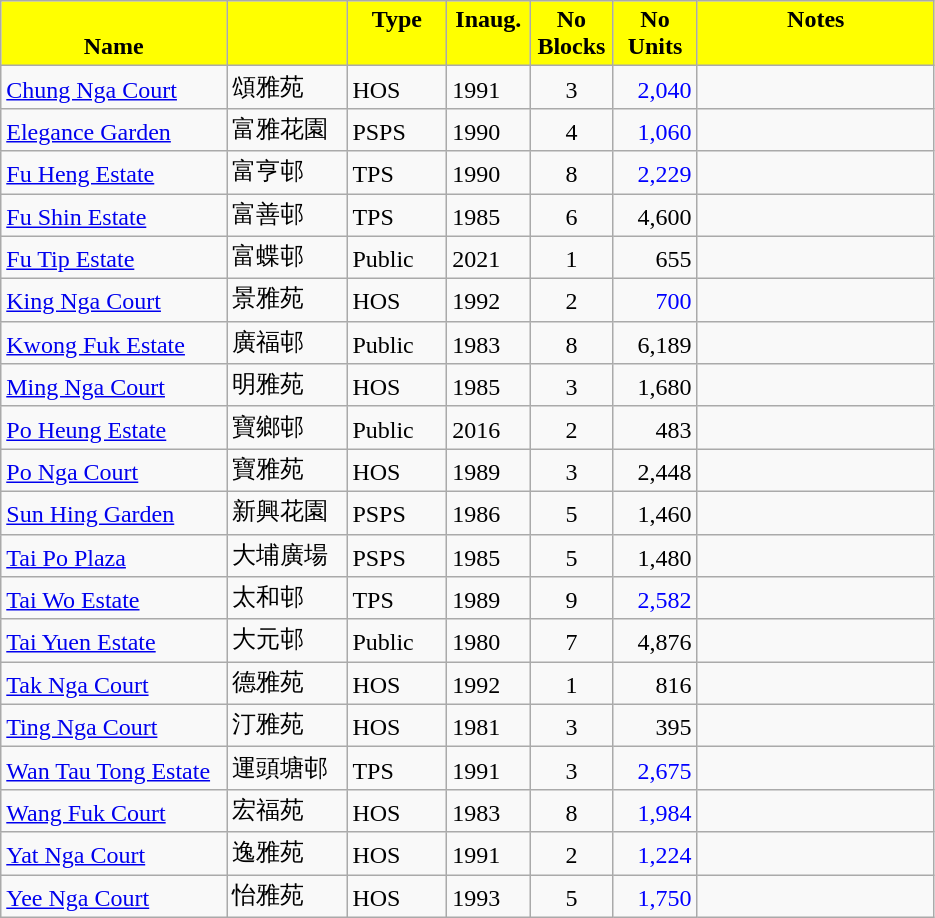<table class="wikitable">
<tr style="font-weight:bold;background-color:yellow" align="center" valign="top">
<td width="143.25" Height="12.75" valign="bottom">Name</td>
<td width="72.75" valign="top"></td>
<td width="59.25" valign="top">Type</td>
<td width="48" valign="top">Inaug.</td>
<td width="48" valign="top">No Blocks</td>
<td width="48.75" valign="bottom">No Units</td>
<td width="150.75" valign="top">Notes</td>
</tr>
<tr valign="bottom">
<td Height="12.75"><a href='#'>Chung Nga Court</a></td>
<td>頌雅苑</td>
<td>HOS</td>
<td>1991</td>
<td align="center">3</td>
<td style="color:#0000FF" align="right">2,040</td>
<td></td>
</tr>
<tr valign="bottom">
<td Height="12.75"><a href='#'>Elegance Garden</a></td>
<td>富雅花園</td>
<td>PSPS</td>
<td>1990</td>
<td align="center">4</td>
<td style="color:#0000FF" align="right">1,060</td>
<td></td>
</tr>
<tr valign="bottom">
<td Height="12.75"><a href='#'>Fu Heng Estate</a></td>
<td>富亨邨</td>
<td>TPS</td>
<td>1990</td>
<td align="center">8</td>
<td style="color:#0000FF" align="right">2,229</td>
<td></td>
</tr>
<tr valign="bottom">
<td Height="12.75"><a href='#'>Fu Shin Estate</a></td>
<td>富善邨</td>
<td>TPS</td>
<td>1985</td>
<td align="center">6</td>
<td align="right">4,600</td>
<td></td>
</tr>
<tr valign="bottom">
<td Height="12.75"><a href='#'>Fu Tip Estate</a></td>
<td>富蝶邨</td>
<td>Public</td>
<td>2021</td>
<td align="center">1</td>
<td align="right">655</td>
<td></td>
</tr>
<tr valign="bottom">
<td Height="12.75"><a href='#'>King Nga Court</a></td>
<td>景雅苑</td>
<td>HOS</td>
<td>1992</td>
<td align="center">2</td>
<td style="color:#0000FF" align="right">700</td>
<td></td>
</tr>
<tr valign="bottom">
<td Height="12.75"><a href='#'>Kwong Fuk Estate</a></td>
<td>廣福邨</td>
<td>Public</td>
<td>1983</td>
<td align="center">8</td>
<td align="right">6,189</td>
<td></td>
</tr>
<tr valign="bottom">
<td Height="12.75"><a href='#'>Ming Nga Court</a></td>
<td>明雅苑</td>
<td>HOS</td>
<td>1985</td>
<td align="center">3</td>
<td align="right">1,680</td>
<td></td>
</tr>
<tr valign="bottom">
<td Height="12.75"><a href='#'>Po Heung Estate</a></td>
<td>寶鄉邨</td>
<td>Public</td>
<td>2016</td>
<td align="center">2</td>
<td align="right">483</td>
<td></td>
</tr>
<tr valign="bottom">
<td Height="12.75"><a href='#'>Po Nga Court</a></td>
<td>寶雅苑</td>
<td>HOS</td>
<td>1989</td>
<td align="center">3</td>
<td align="right">2,448</td>
<td></td>
</tr>
<tr valign="bottom">
<td Height="12.75"><a href='#'>Sun Hing Garden</a></td>
<td>新興花園</td>
<td>PSPS</td>
<td>1986</td>
<td align="center">5</td>
<td align="right">1,460</td>
<td></td>
</tr>
<tr valign="bottom">
<td Height="12.75"><a href='#'>Tai Po Plaza</a></td>
<td>大埔廣場</td>
<td>PSPS</td>
<td>1985</td>
<td align="center">5</td>
<td align="right">1,480</td>
<td></td>
</tr>
<tr valign="bottom">
<td Height="12.75"><a href='#'>Tai Wo Estate</a></td>
<td>太和邨</td>
<td>TPS</td>
<td>1989</td>
<td align="center">9</td>
<td style="color:#0000FF" align="right">2,582</td>
<td></td>
</tr>
<tr valign="bottom">
<td Height="12.75"><a href='#'>Tai Yuen Estate</a></td>
<td>大元邨</td>
<td>Public</td>
<td>1980</td>
<td align="center">7</td>
<td align="right">4,876</td>
<td></td>
</tr>
<tr valign="bottom">
<td Height="12.75"><a href='#'>Tak Nga Court</a></td>
<td>德雅苑</td>
<td>HOS</td>
<td>1992</td>
<td align="center">1</td>
<td align="right">816</td>
<td></td>
</tr>
<tr valign="bottom">
<td Height="12.75"><a href='#'>Ting Nga Court</a></td>
<td>汀雅苑</td>
<td>HOS</td>
<td>1981</td>
<td align="center">3</td>
<td align="right">395</td>
<td></td>
</tr>
<tr valign="bottom">
<td Height="12.75"><a href='#'>Wan Tau Tong Estate</a></td>
<td>運頭塘邨</td>
<td>TPS</td>
<td>1991</td>
<td align="center">3</td>
<td style="color:#0000FF" align="right">2,675</td>
<td></td>
</tr>
<tr valign="bottom">
<td Height="12.75"><a href='#'>Wang Fuk Court</a></td>
<td>宏福苑</td>
<td>HOS</td>
<td>1983</td>
<td align="center">8</td>
<td style="color:#0000FF" align="right">1,984</td>
<td></td>
</tr>
<tr valign="bottom">
<td Height="12.75"><a href='#'>Yat Nga Court</a></td>
<td>逸雅苑</td>
<td>HOS</td>
<td>1991</td>
<td align="center">2</td>
<td style="color:#0000FF" align="right">1,224</td>
<td></td>
</tr>
<tr valign="bottom">
<td Height="12.75"><a href='#'>Yee Nga Court</a></td>
<td>怡雅苑</td>
<td>HOS</td>
<td>1993</td>
<td align="center">5</td>
<td style="color:#0000FF" align="right">1,750</td>
<td></td>
</tr>
</table>
